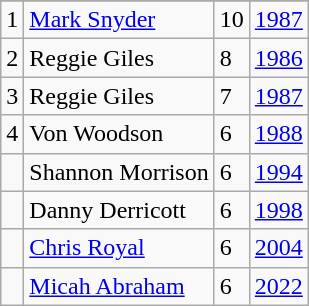<table class="wikitable">
<tr>
</tr>
<tr>
<td>1</td>
<td><a href='#'>Mark Snyder</a></td>
<td>10</td>
<td><a href='#'>1987</a></td>
</tr>
<tr>
<td>2</td>
<td>Reggie Giles</td>
<td>8</td>
<td><a href='#'>1986</a></td>
</tr>
<tr>
<td>3</td>
<td>Reggie Giles</td>
<td>7</td>
<td><a href='#'>1987</a></td>
</tr>
<tr>
<td>4</td>
<td>Von Woodson</td>
<td>6</td>
<td><a href='#'>1988</a></td>
</tr>
<tr>
<td></td>
<td>Shannon Morrison</td>
<td>6</td>
<td><a href='#'>1994</a></td>
</tr>
<tr>
<td></td>
<td>Danny Derricott</td>
<td>6</td>
<td><a href='#'>1998</a></td>
</tr>
<tr>
<td></td>
<td><a href='#'>Chris Royal</a></td>
<td>6</td>
<td><a href='#'>2004</a></td>
</tr>
<tr>
<td></td>
<td><a href='#'>Micah Abraham</a></td>
<td>6</td>
<td><a href='#'>2022</a></td>
</tr>
</table>
